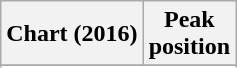<table class="wikitable sortable plainrowheaders" style="text-align:center">
<tr>
<th scope="col">Chart (2016)</th>
<th scope="col">Peak<br>position</th>
</tr>
<tr>
</tr>
<tr>
</tr>
</table>
